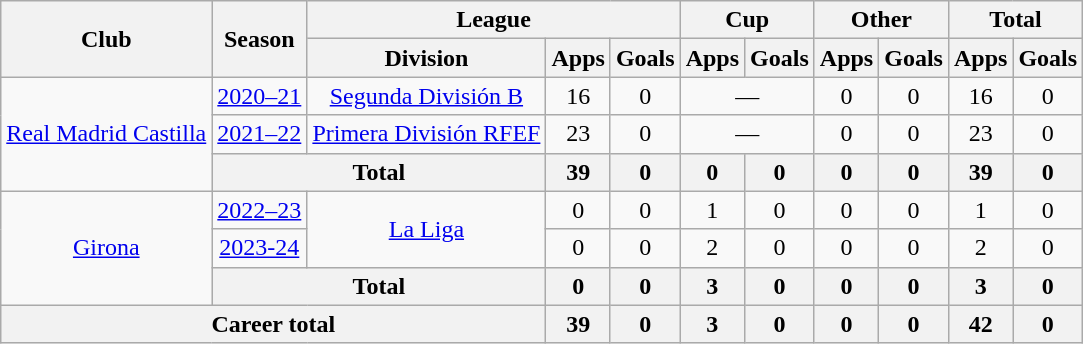<table class=wikitable style=text-align:center>
<tr>
<th rowspan="2">Club</th>
<th rowspan="2">Season</th>
<th colspan="3">League</th>
<th colspan="2">Cup</th>
<th colspan="2">Other</th>
<th colspan="2">Total</th>
</tr>
<tr>
<th>Division</th>
<th>Apps</th>
<th>Goals</th>
<th>Apps</th>
<th>Goals</th>
<th>Apps</th>
<th>Goals</th>
<th>Apps</th>
<th>Goals</th>
</tr>
<tr>
<td rowspan="3"><a href='#'>Real Madrid Castilla</a></td>
<td><a href='#'>2020–21</a></td>
<td><a href='#'>Segunda División B</a></td>
<td>16</td>
<td>0</td>
<td colspan="2">—</td>
<td>0</td>
<td>0</td>
<td>16</td>
<td>0</td>
</tr>
<tr>
<td><a href='#'>2021–22</a></td>
<td><a href='#'>Primera División RFEF</a></td>
<td>23</td>
<td>0</td>
<td colspan="2">—</td>
<td>0</td>
<td>0</td>
<td>23</td>
<td>0</td>
</tr>
<tr>
<th colspan="2">Total</th>
<th>39</th>
<th>0</th>
<th>0</th>
<th>0</th>
<th>0</th>
<th>0</th>
<th>39</th>
<th>0</th>
</tr>
<tr>
<td rowspan="3"><a href='#'>Girona</a></td>
<td><a href='#'>2022–23</a></td>
<td rowspan="2"><a href='#'>La Liga</a></td>
<td>0</td>
<td>0</td>
<td>1</td>
<td>0</td>
<td>0</td>
<td>0</td>
<td>1</td>
<td>0</td>
</tr>
<tr>
<td><a href='#'>2023-24</a></td>
<td>0</td>
<td>0</td>
<td>2</td>
<td>0</td>
<td>0</td>
<td>0</td>
<td>2</td>
<td>0</td>
</tr>
<tr>
<th colspan=2>Total</th>
<th>0</th>
<th>0</th>
<th>3</th>
<th>0</th>
<th>0</th>
<th>0</th>
<th>3</th>
<th>0</th>
</tr>
<tr>
<th colspan="3">Career total</th>
<th>39</th>
<th>0</th>
<th>3</th>
<th>0</th>
<th>0</th>
<th>0</th>
<th>42</th>
<th>0</th>
</tr>
</table>
